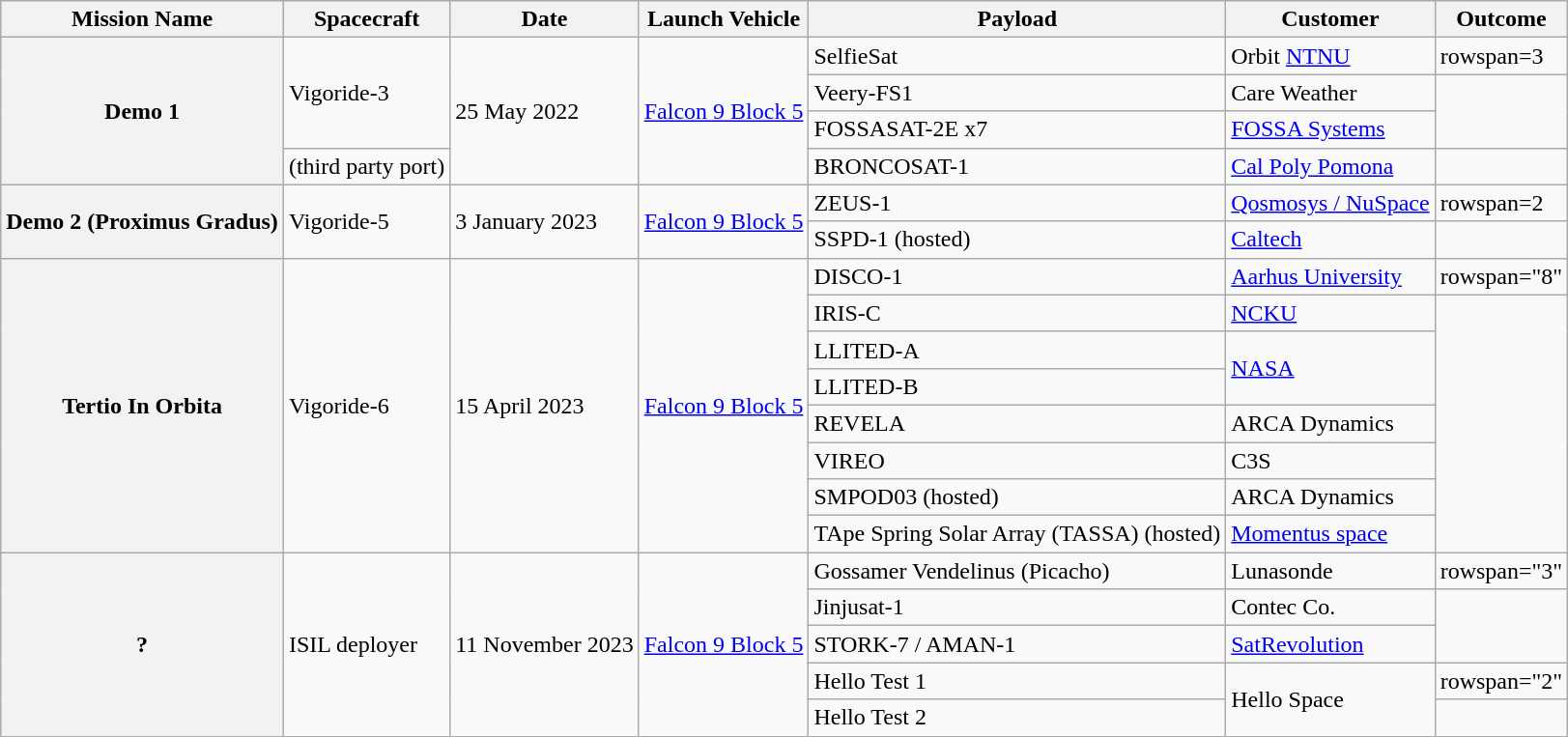<table class="wikitable">
<tr>
<th>Mission Name</th>
<th>Spacecraft</th>
<th>Date</th>
<th>Launch Vehicle</th>
<th>Payload</th>
<th>Customer</th>
<th>Outcome</th>
</tr>
<tr>
<th rowspan=4>Demo 1</th>
<td rowspan=3>Vigoride-3</td>
<td rowspan=4>25 May 2022</td>
<td rowspan=4> <a href='#'>Falcon 9 Block 5</a></td>
<td> SelfieSat</td>
<td>Orbit <a href='#'>NTNU</a></td>
<td>rowspan=3 </td>
</tr>
<tr>
<td> Veery-FS1</td>
<td>Care Weather</td>
</tr>
<tr>
<td> FOSSASAT-2E x7</td>
<td><a href='#'>FOSSA Systems</a></td>
</tr>
<tr>
<td>(third party port)</td>
<td> BRONCOSAT-1</td>
<td><a href='#'>Cal Poly Pomona</a></td>
<td></td>
</tr>
<tr>
<th rowspan=2>Demo 2 (Proximus Gradus)</th>
<td rowspan=2>Vigoride-5</td>
<td rowspan=2>3 January 2023</td>
<td rowspan=2> <a href='#'>Falcon 9 Block 5</a></td>
<td> ZEUS-1</td>
<td><a href='#'>Qosmosys / NuSpace</a></td>
<td>rowspan=2 </td>
</tr>
<tr>
<td> SSPD-1 (hosted)</td>
<td><a href='#'>Caltech</a></td>
</tr>
<tr>
<th rowspan="8">Tertio In Orbita</th>
<td rowspan="8">Vigoride-6</td>
<td rowspan="8">15 April 2023</td>
<td rowspan="8"> <a href='#'>Falcon 9 Block 5</a></td>
<td> DISCO-1</td>
<td><a href='#'>Aarhus University</a></td>
<td>rowspan="8" </td>
</tr>
<tr>
<td> IRIS-C</td>
<td><a href='#'>NCKU</a></td>
</tr>
<tr>
<td> LLITED-A</td>
<td rowspan="2"><a href='#'>NASA</a></td>
</tr>
<tr>
<td> LLITED-B</td>
</tr>
<tr>
<td> REVELA</td>
<td>ARCA Dynamics</td>
</tr>
<tr>
<td> VIREO</td>
<td>C3S</td>
</tr>
<tr>
<td> SMPOD03 (hosted)</td>
<td>ARCA Dynamics</td>
</tr>
<tr>
<td> TApe Spring Solar Array (TASSA) (hosted)</td>
<td><a href='#'>Momentus space</a></td>
</tr>
<tr>
<th rowspan="5">?</th>
<td rowspan="5">ISIL deployer</td>
<td rowspan="5">11 November 2023</td>
<td rowspan="5"> <a href='#'>Falcon 9 Block 5</a></td>
<td> Gossamer Vendelinus (Picacho)</td>
<td>Lunasonde</td>
<td>rowspan="3" </td>
</tr>
<tr>
<td> Jinjusat-1</td>
<td>Contec Co.</td>
</tr>
<tr>
<td>  STORK-7 / AMAN-1</td>
<td><a href='#'>SatRevolution</a></td>
</tr>
<tr>
<td> Hello Test 1</td>
<td rowspan="2">Hello Space</td>
<td>rowspan="2" </td>
</tr>
<tr>
<td> Hello Test 2</td>
</tr>
</table>
